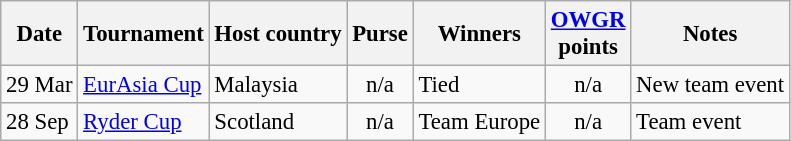<table class="wikitable" style="font-size:95%">
<tr>
<th>Date</th>
<th>Tournament</th>
<th>Host country</th>
<th>Purse</th>
<th>Winners</th>
<th><a href='#'>OWGR</a><br>points</th>
<th>Notes</th>
</tr>
<tr>
<td>29 Mar</td>
<td><a href='#'>EurAsia Cup</a></td>
<td>Malaysia</td>
<td align=center>n/a</td>
<td>Tied</td>
<td align=center>n/a</td>
<td>New team event</td>
</tr>
<tr>
<td>28 Sep</td>
<td><a href='#'>Ryder Cup</a></td>
<td>Scotland</td>
<td align=center>n/a</td>
<td> Team Europe</td>
<td align=center>n/a</td>
<td>Team event</td>
</tr>
</table>
